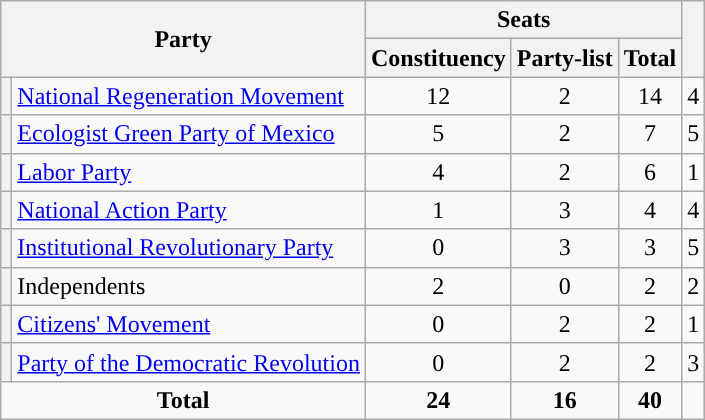<table class="wikitable" style="text-align:center;">
<tr>
<th colspan="2" rowspan="2">Party</th>
<th colspan="3">Seats</th>
<th rowspan="2"></th>
</tr>
<tr>
<th style="width:3em"><strong>Constituency</strong></th>
<th>Party-list</th>
<th>Total</th>
</tr>
<tr>
<th style="background-color:"></th>
<td style="text-align:left;"><a href='#'>National Regeneration Movement</a></td>
<td>12</td>
<td>2</td>
<td>14</td>
<td> 4</td>
</tr>
<tr>
<th style="background-color:"></th>
<td style="text-align:left;"><a href='#'>Ecologist Green Party of Mexico</a></td>
<td>5</td>
<td>2</td>
<td>7</td>
<td> 5</td>
</tr>
<tr>
<th style="background-color:"></th>
<td style="text-align:left;"><a href='#'>Labor Party</a></td>
<td>4</td>
<td>2</td>
<td>6</td>
<td> 1</td>
</tr>
<tr>
<th style="background-color:"></th>
<td style="text-align:left;"><a href='#'>National Action Party</a></td>
<td>1</td>
<td>3</td>
<td>4</td>
<td> 4</td>
</tr>
<tr>
<th style="background-color:"></th>
<td style="text-align:left;"><a href='#'>Institutional Revolutionary Party</a></td>
<td>0</td>
<td>3</td>
<td>3</td>
<td> 5</td>
</tr>
<tr>
<th style="background-color:"></th>
<td style="text-align:left;">Independents</td>
<td>2</td>
<td>0</td>
<td>2</td>
<td> 2</td>
</tr>
<tr>
<th style="background-color:"></th>
<td style="text-align:left;"><a href='#'>Citizens' Movement</a></td>
<td>0</td>
<td>2</td>
<td>2</td>
<td> 1</td>
</tr>
<tr>
<th style="background-color:"></th>
<td style="text-align:left;"><a href='#'>Party of the Democratic Revolution</a></td>
<td>0</td>
<td>2</td>
<td>2</td>
<td> 3</td>
</tr>
<tr>
<td colspan="2"><strong>Total</strong></td>
<td><strong>24</strong></td>
<td><strong>16</strong></td>
<td><strong>40</strong></td>
<td></td>
</tr>
</table>
